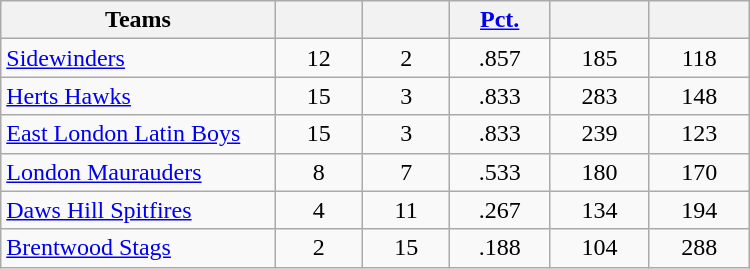<table class="wikitable sortable" width=500 style="text-align:center;">
<tr>
<th width="22%">Teams</th>
<th width="7%"></th>
<th width="7%"></th>
<th width="8%"><a href='#'>Pct.</a></th>
<th width="8%"></th>
<th width="8%"></th>
</tr>
<tr>
<td align=left><a href='#'>Sidewinders</a></td>
<td>12</td>
<td>2</td>
<td>.857</td>
<td>185</td>
<td>118</td>
</tr>
<tr>
<td align=left><a href='#'>Herts Hawks</a></td>
<td>15</td>
<td>3</td>
<td>.833</td>
<td>283</td>
<td>148</td>
</tr>
<tr>
<td align=left><a href='#'>East London Latin Boys</a></td>
<td>15</td>
<td>3</td>
<td>.833</td>
<td>239</td>
<td>123</td>
</tr>
<tr>
<td align=left><a href='#'>London Maurauders</a></td>
<td>8</td>
<td>7</td>
<td>.533</td>
<td>180</td>
<td>170</td>
</tr>
<tr>
<td align=left><a href='#'>Daws Hill Spitfires</a></td>
<td>4</td>
<td>11</td>
<td>.267</td>
<td>134</td>
<td>194</td>
</tr>
<tr>
<td align=left><a href='#'>Brentwood Stags</a></td>
<td>2</td>
<td>15</td>
<td>.188</td>
<td>104</td>
<td>288</td>
</tr>
</table>
